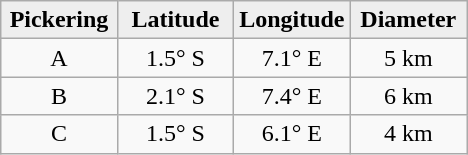<table class="wikitable">
<tr>
<th width="25%" style="background:#eeeeee;">Pickering</th>
<th width="25%" style="background:#eeeeee;">Latitude</th>
<th width="25%" style="background:#eeeeee;">Longitude</th>
<th width="25%" style="background:#eeeeee;">Diameter</th>
</tr>
<tr>
<td align="center">A</td>
<td align="center">1.5° S</td>
<td align="center">7.1° E</td>
<td align="center">5 km</td>
</tr>
<tr>
<td align="center">B</td>
<td align="center">2.1° S</td>
<td align="center">7.4° E</td>
<td align="center">6 km</td>
</tr>
<tr>
<td align="center">C</td>
<td align="center">1.5° S</td>
<td align="center">6.1° E</td>
<td align="center">4 km</td>
</tr>
</table>
